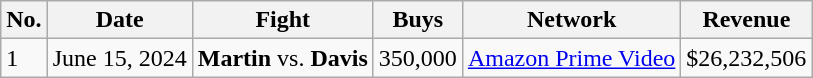<table class="wikitable sortable">
<tr>
<th>No.</th>
<th>Date</th>
<th>Fight</th>
<th>Buys</th>
<th>Network</th>
<th>Revenue</th>
</tr>
<tr>
<td>1</td>
<td>June 15, 2024</td>
<td><strong>Martin</strong> vs. <strong>Davis</strong></td>
<td>350,000</td>
<td><a href='#'>Amazon Prime Video</a></td>
<td>$26,232,506</td>
</tr>
</table>
